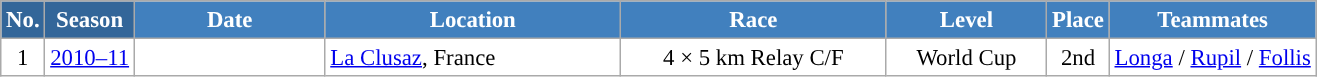<table class="wikitable sortable" style="font-size:95%; text-align:center; border:grey solid 1px; border-collapse:collapse; background:#ffffff;">
<tr style="background:#efefef;">
<th style="background-color:#369; color:white;">No.</th>
<th style="background-color:#369; color:white;">Season</th>
<th style="background-color:#4180be; color:white; width:120px;">Date</th>
<th style="background-color:#4180be; color:white; width:190px;">Location</th>
<th style="background-color:#4180be; color:white; width:170px;">Race</th>
<th style="background-color:#4180be; color:white; width:100px;">Level</th>
<th style="background-color:#4180be; color:white;">Place</th>
<th style="background-color:#4180be; color:white;">Teammates</th>
</tr>
<tr>
<td>1</td>
<td><a href='#'>2010–11</a></td>
<td style="text-align: right;"></td>
<td style="text-align: left;"> <a href='#'>La Clusaz</a>, France</td>
<td>4 × 5 km Relay C/F</td>
<td>World Cup</td>
<td>2nd</td>
<td><a href='#'>Longa</a> / <a href='#'>Rupil</a> / <a href='#'>Follis</a></td>
</tr>
</table>
